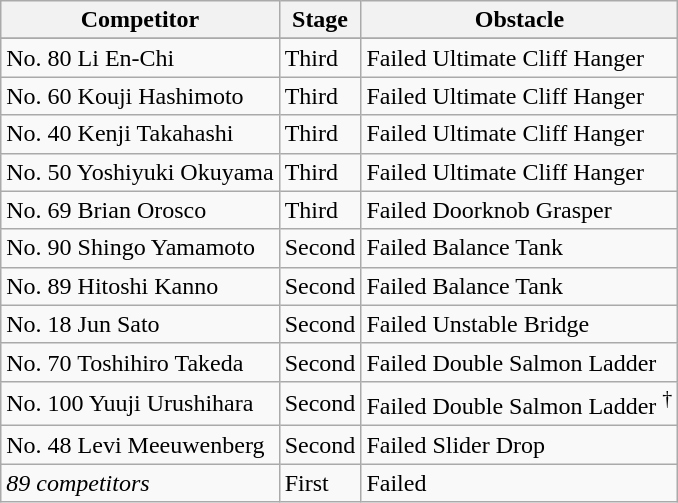<table class="wikitable">
<tr>
<th>Competitor</th>
<th>Stage</th>
<th>Obstacle</th>
</tr>
<tr>
</tr>
<tr>
<td>No. 80 Li En-Chi</td>
<td>Third</td>
<td>Failed Ultimate Cliff Hanger</td>
</tr>
<tr>
<td>No. 60 Kouji Hashimoto</td>
<td>Third</td>
<td>Failed Ultimate Cliff Hanger</td>
</tr>
<tr>
<td>No. 40 Kenji Takahashi</td>
<td>Third</td>
<td>Failed Ultimate Cliff Hanger</td>
</tr>
<tr>
<td>No. 50 Yoshiyuki Okuyama</td>
<td>Third</td>
<td>Failed Ultimate Cliff Hanger</td>
</tr>
<tr>
<td>No. 69 Brian Orosco</td>
<td>Third</td>
<td>Failed Doorknob Grasper</td>
</tr>
<tr>
<td>No. 90 Shingo Yamamoto</td>
<td>Second</td>
<td>Failed Balance Tank</td>
</tr>
<tr>
<td>No. 89 Hitoshi Kanno</td>
<td>Second</td>
<td>Failed Balance Tank</td>
</tr>
<tr>
<td>No. 18 Jun Sato</td>
<td>Second</td>
<td>Failed Unstable Bridge</td>
</tr>
<tr>
<td>No. 70 Toshihiro Takeda</td>
<td>Second</td>
<td>Failed Double Salmon Ladder</td>
</tr>
<tr>
<td>No. 100 Yuuji Urushihara</td>
<td>Second</td>
<td>Failed Double Salmon Ladder <sup>†</sup></td>
</tr>
<tr>
<td>No. 48 Levi Meeuwenberg</td>
<td>Second</td>
<td>Failed Slider Drop</td>
</tr>
<tr>
<td><em>89 competitors</em></td>
<td>First</td>
<td>Failed</td>
</tr>
</table>
